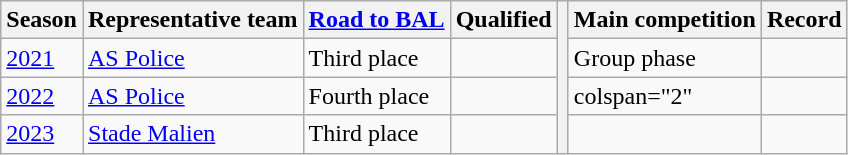<table class="wikitable">
<tr>
<th>Season</th>
<th>Representative team</th>
<th><a href='#'>Road to BAL</a></th>
<th>Qualified</th>
<th rowspan=100></th>
<th>Main competition</th>
<th>Record</th>
</tr>
<tr>
<td><a href='#'>2021</a></td>
<td><a href='#'>AS Police</a></td>
<td>Third place</td>
<td></td>
<td>Group phase</td>
<td></td>
</tr>
<tr>
<td><a href='#'>2022</a></td>
<td><a href='#'>AS Police</a></td>
<td>Fourth place</td>
<td></td>
<td>colspan="2" </td>
</tr>
<tr>
<td><a href='#'>2023</a></td>
<td><a href='#'>Stade Malien</a></td>
<td>Third place</td>
<td></td>
<td></td>
<td></td>
</tr>
</table>
